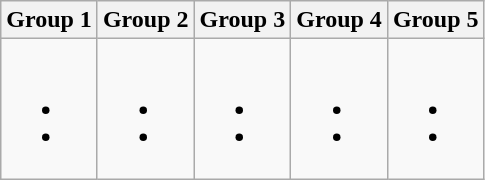<table class="wikitable" border="1">
<tr>
<th>Group 1</th>
<th>Group 2</th>
<th>Group 3</th>
<th>Group 4</th>
<th>Group 5</th>
</tr>
<tr>
<td><br><ul><li></li><li></li></ul></td>
<td><br><ul><li></li><li></li></ul></td>
<td><br><ul><li></li><li></li></ul></td>
<td><br><ul><li></li><li></li></ul></td>
<td><br><ul><li></li><li></li></ul></td>
</tr>
</table>
